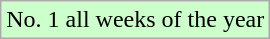<table class="wikitable">
<tr bgcolor=ccffcc>
<td>No. 1 all weeks of the year</td>
</tr>
</table>
